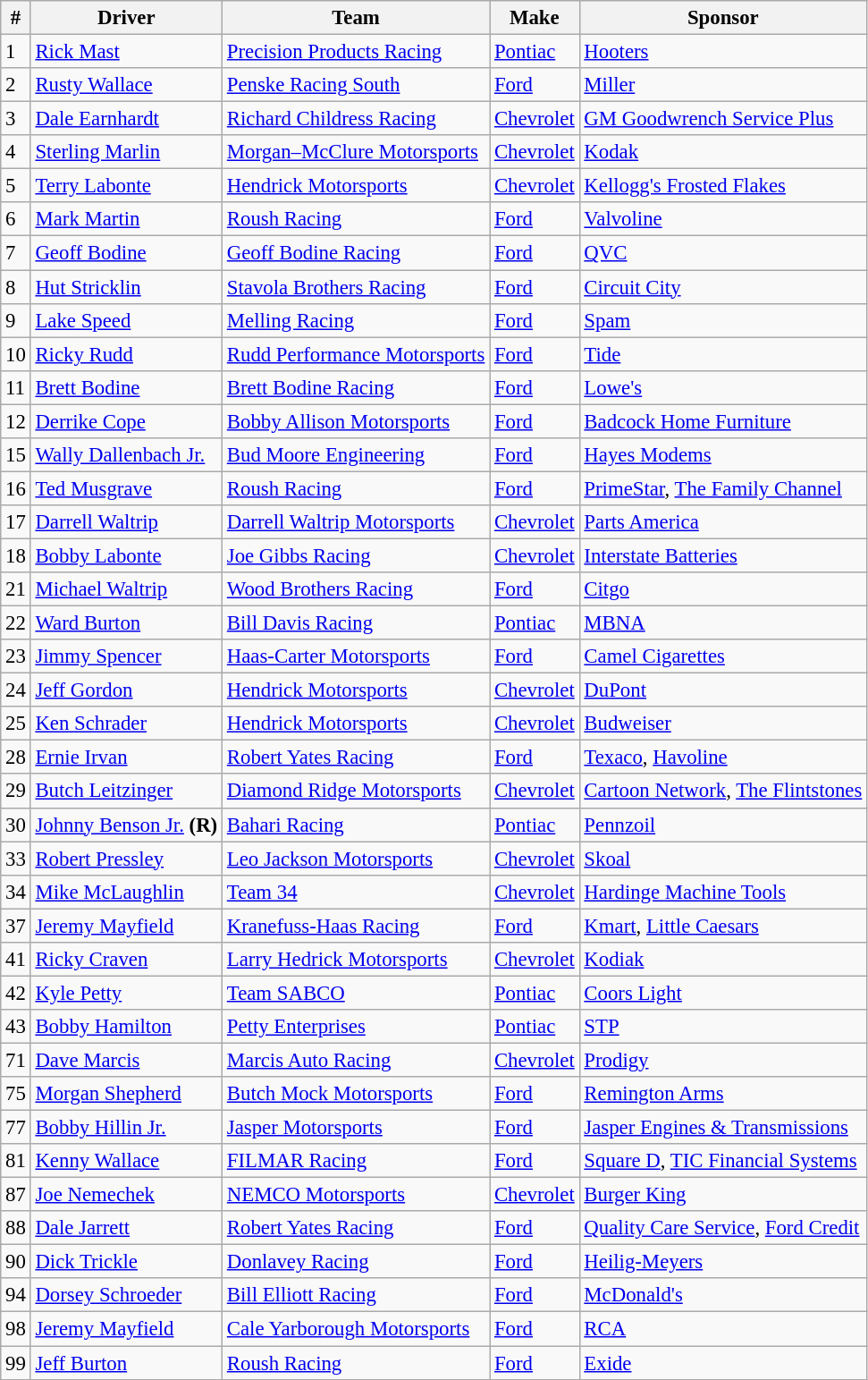<table class="wikitable" style="font-size:95%">
<tr>
<th>#</th>
<th>Driver</th>
<th>Team</th>
<th>Make</th>
<th>Sponsor</th>
</tr>
<tr>
<td>1</td>
<td><a href='#'>Rick Mast</a></td>
<td><a href='#'>Precision Products Racing</a></td>
<td><a href='#'>Pontiac</a></td>
<td><a href='#'>Hooters</a></td>
</tr>
<tr>
<td>2</td>
<td><a href='#'>Rusty Wallace</a></td>
<td><a href='#'>Penske Racing South</a></td>
<td><a href='#'>Ford</a></td>
<td><a href='#'>Miller</a></td>
</tr>
<tr>
<td>3</td>
<td><a href='#'>Dale Earnhardt</a></td>
<td><a href='#'>Richard Childress Racing</a></td>
<td><a href='#'>Chevrolet</a></td>
<td><a href='#'>GM Goodwrench Service Plus</a></td>
</tr>
<tr>
<td>4</td>
<td><a href='#'>Sterling Marlin</a></td>
<td><a href='#'>Morgan–McClure Motorsports</a></td>
<td><a href='#'>Chevrolet</a></td>
<td><a href='#'>Kodak</a></td>
</tr>
<tr>
<td>5</td>
<td><a href='#'>Terry Labonte</a></td>
<td><a href='#'>Hendrick Motorsports</a></td>
<td><a href='#'>Chevrolet</a></td>
<td><a href='#'>Kellogg's Frosted Flakes</a></td>
</tr>
<tr>
<td>6</td>
<td><a href='#'>Mark Martin</a></td>
<td><a href='#'>Roush Racing</a></td>
<td><a href='#'>Ford</a></td>
<td><a href='#'>Valvoline</a></td>
</tr>
<tr>
<td>7</td>
<td><a href='#'>Geoff Bodine</a></td>
<td><a href='#'>Geoff Bodine Racing</a></td>
<td><a href='#'>Ford</a></td>
<td><a href='#'>QVC</a></td>
</tr>
<tr>
<td>8</td>
<td><a href='#'>Hut Stricklin</a></td>
<td><a href='#'>Stavola Brothers Racing</a></td>
<td><a href='#'>Ford</a></td>
<td><a href='#'>Circuit City</a></td>
</tr>
<tr>
<td>9</td>
<td><a href='#'>Lake Speed</a></td>
<td><a href='#'>Melling Racing</a></td>
<td><a href='#'>Ford</a></td>
<td><a href='#'>Spam</a></td>
</tr>
<tr>
<td>10</td>
<td><a href='#'>Ricky Rudd</a></td>
<td><a href='#'>Rudd Performance Motorsports</a></td>
<td><a href='#'>Ford</a></td>
<td><a href='#'>Tide</a></td>
</tr>
<tr>
<td>11</td>
<td><a href='#'>Brett Bodine</a></td>
<td><a href='#'>Brett Bodine Racing</a></td>
<td><a href='#'>Ford</a></td>
<td><a href='#'>Lowe's</a></td>
</tr>
<tr>
<td>12</td>
<td><a href='#'>Derrike Cope</a></td>
<td><a href='#'>Bobby Allison Motorsports</a></td>
<td><a href='#'>Ford</a></td>
<td><a href='#'>Badcock Home Furniture</a></td>
</tr>
<tr>
<td>15</td>
<td><a href='#'>Wally Dallenbach Jr.</a></td>
<td><a href='#'>Bud Moore Engineering</a></td>
<td><a href='#'>Ford</a></td>
<td><a href='#'>Hayes Modems</a></td>
</tr>
<tr>
<td>16</td>
<td><a href='#'>Ted Musgrave</a></td>
<td><a href='#'>Roush Racing</a></td>
<td><a href='#'>Ford</a></td>
<td><a href='#'>PrimeStar</a>, <a href='#'>The Family Channel</a></td>
</tr>
<tr>
<td>17</td>
<td><a href='#'>Darrell Waltrip</a></td>
<td><a href='#'>Darrell Waltrip Motorsports</a></td>
<td><a href='#'>Chevrolet</a></td>
<td><a href='#'>Parts America</a></td>
</tr>
<tr>
<td>18</td>
<td><a href='#'>Bobby Labonte</a></td>
<td><a href='#'>Joe Gibbs Racing</a></td>
<td><a href='#'>Chevrolet</a></td>
<td><a href='#'>Interstate Batteries</a></td>
</tr>
<tr>
<td>21</td>
<td><a href='#'>Michael Waltrip</a></td>
<td><a href='#'>Wood Brothers Racing</a></td>
<td><a href='#'>Ford</a></td>
<td><a href='#'>Citgo</a></td>
</tr>
<tr>
<td>22</td>
<td><a href='#'>Ward Burton</a></td>
<td><a href='#'>Bill Davis Racing</a></td>
<td><a href='#'>Pontiac</a></td>
<td><a href='#'>MBNA</a></td>
</tr>
<tr>
<td>23</td>
<td><a href='#'>Jimmy Spencer</a></td>
<td><a href='#'>Haas-Carter Motorsports</a></td>
<td><a href='#'>Ford</a></td>
<td><a href='#'>Camel Cigarettes</a></td>
</tr>
<tr>
<td>24</td>
<td><a href='#'>Jeff Gordon</a></td>
<td><a href='#'>Hendrick Motorsports</a></td>
<td><a href='#'>Chevrolet</a></td>
<td><a href='#'>DuPont</a></td>
</tr>
<tr>
<td>25</td>
<td><a href='#'>Ken Schrader</a></td>
<td><a href='#'>Hendrick Motorsports</a></td>
<td><a href='#'>Chevrolet</a></td>
<td><a href='#'>Budweiser</a></td>
</tr>
<tr>
<td>28</td>
<td><a href='#'>Ernie Irvan</a></td>
<td><a href='#'>Robert Yates Racing</a></td>
<td><a href='#'>Ford</a></td>
<td><a href='#'>Texaco</a>, <a href='#'>Havoline</a></td>
</tr>
<tr>
<td>29</td>
<td><a href='#'>Butch Leitzinger</a></td>
<td><a href='#'>Diamond Ridge Motorsports</a></td>
<td><a href='#'>Chevrolet</a></td>
<td><a href='#'>Cartoon Network</a>, <a href='#'>The Flintstones</a></td>
</tr>
<tr>
<td>30</td>
<td><a href='#'>Johnny Benson Jr.</a> <strong>(R)</strong></td>
<td><a href='#'>Bahari Racing</a></td>
<td><a href='#'>Pontiac</a></td>
<td><a href='#'>Pennzoil</a></td>
</tr>
<tr>
<td>33</td>
<td><a href='#'>Robert Pressley</a></td>
<td><a href='#'>Leo Jackson Motorsports</a></td>
<td><a href='#'>Chevrolet</a></td>
<td><a href='#'>Skoal</a></td>
</tr>
<tr>
<td>34</td>
<td><a href='#'>Mike McLaughlin</a></td>
<td><a href='#'>Team 34</a></td>
<td><a href='#'>Chevrolet</a></td>
<td><a href='#'>Hardinge Machine Tools</a></td>
</tr>
<tr>
<td>37</td>
<td><a href='#'>Jeremy Mayfield</a></td>
<td><a href='#'>Kranefuss-Haas Racing</a></td>
<td><a href='#'>Ford</a></td>
<td><a href='#'>Kmart</a>, <a href='#'>Little Caesars</a></td>
</tr>
<tr>
<td>41</td>
<td><a href='#'>Ricky Craven</a></td>
<td><a href='#'>Larry Hedrick Motorsports</a></td>
<td><a href='#'>Chevrolet</a></td>
<td><a href='#'>Kodiak</a></td>
</tr>
<tr>
<td>42</td>
<td><a href='#'>Kyle Petty</a></td>
<td><a href='#'>Team SABCO</a></td>
<td><a href='#'>Pontiac</a></td>
<td><a href='#'>Coors Light</a></td>
</tr>
<tr>
<td>43</td>
<td><a href='#'>Bobby Hamilton</a></td>
<td><a href='#'>Petty Enterprises</a></td>
<td><a href='#'>Pontiac</a></td>
<td><a href='#'>STP</a></td>
</tr>
<tr>
<td>71</td>
<td><a href='#'>Dave Marcis</a></td>
<td><a href='#'>Marcis Auto Racing</a></td>
<td><a href='#'>Chevrolet</a></td>
<td><a href='#'>Prodigy</a></td>
</tr>
<tr>
<td>75</td>
<td><a href='#'>Morgan Shepherd</a></td>
<td><a href='#'>Butch Mock Motorsports</a></td>
<td><a href='#'>Ford</a></td>
<td><a href='#'>Remington Arms</a></td>
</tr>
<tr>
<td>77</td>
<td><a href='#'>Bobby Hillin Jr.</a></td>
<td><a href='#'>Jasper Motorsports</a></td>
<td><a href='#'>Ford</a></td>
<td><a href='#'>Jasper Engines & Transmissions</a></td>
</tr>
<tr>
<td>81</td>
<td><a href='#'>Kenny Wallace</a></td>
<td><a href='#'>FILMAR Racing</a></td>
<td><a href='#'>Ford</a></td>
<td><a href='#'>Square D</a>, <a href='#'>TIC Financial Systems</a></td>
</tr>
<tr>
<td>87</td>
<td><a href='#'>Joe Nemechek</a></td>
<td><a href='#'>NEMCO Motorsports</a></td>
<td><a href='#'>Chevrolet</a></td>
<td><a href='#'>Burger King</a></td>
</tr>
<tr>
<td>88</td>
<td><a href='#'>Dale Jarrett</a></td>
<td><a href='#'>Robert Yates Racing</a></td>
<td><a href='#'>Ford</a></td>
<td><a href='#'>Quality Care Service</a>, <a href='#'>Ford Credit</a></td>
</tr>
<tr>
<td>90</td>
<td><a href='#'>Dick Trickle</a></td>
<td><a href='#'>Donlavey Racing</a></td>
<td><a href='#'>Ford</a></td>
<td><a href='#'>Heilig-Meyers</a></td>
</tr>
<tr>
<td>94</td>
<td><a href='#'>Dorsey Schroeder</a></td>
<td><a href='#'>Bill Elliott Racing</a></td>
<td><a href='#'>Ford</a></td>
<td><a href='#'>McDonald's</a></td>
</tr>
<tr>
<td>98</td>
<td><a href='#'>Jeremy Mayfield</a></td>
<td><a href='#'>Cale Yarborough Motorsports</a></td>
<td><a href='#'>Ford</a></td>
<td><a href='#'>RCA</a></td>
</tr>
<tr>
<td>99</td>
<td><a href='#'>Jeff Burton</a></td>
<td><a href='#'>Roush Racing</a></td>
<td><a href='#'>Ford</a></td>
<td><a href='#'>Exide</a></td>
</tr>
</table>
